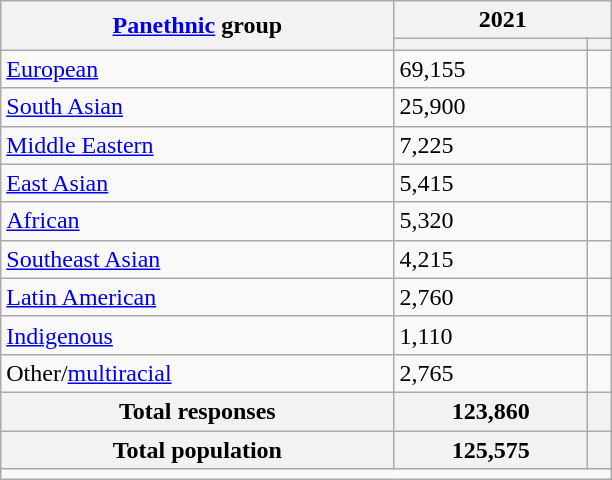<table class="wikitable collapsible sortable">
<tr>
<th rowspan="2"><a href='#'>Panethnic</a> group</th>
<th colspan="2">2021</th>
</tr>
<tr>
<th><a href='#'></a></th>
<th></th>
</tr>
<tr>
<td><a href='#'>European</a></td>
<td>69,155</td>
<td></td>
</tr>
<tr>
<td><a href='#'>South Asian</a></td>
<td>25,900</td>
<td></td>
</tr>
<tr>
<td><a href='#'>Middle Eastern</a></td>
<td>7,225</td>
<td></td>
</tr>
<tr>
<td><a href='#'>East Asian</a></td>
<td>5,415</td>
<td></td>
</tr>
<tr>
<td><a href='#'>African</a></td>
<td>5,320</td>
<td></td>
</tr>
<tr>
<td><a href='#'>Southeast Asian</a></td>
<td>4,215</td>
<td></td>
</tr>
<tr>
<td><a href='#'>Latin American</a></td>
<td>2,760</td>
<td></td>
</tr>
<tr>
<td><a href='#'>Indigenous</a></td>
<td>1,110</td>
<td></td>
</tr>
<tr>
<td>Other/<a href='#'>multiracial</a></td>
<td>2,765</td>
<td></td>
</tr>
<tr>
<th>Total responses</th>
<th>123,860</th>
<th></th>
</tr>
<tr class="sortbottom">
<th>Total population</th>
<th>125,575</th>
<th></th>
</tr>
<tr class="sortbottom">
<td colspan="15" style="width: 25em;"></td>
</tr>
</table>
